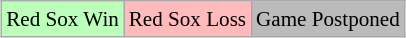<table class="wikitable" style="margin:0.5em auto; font-size:88%;">
<tr>
<td style="background:#bfb;">Red Sox Win</td>
<td style="background:#fbb;">Red Sox Loss</td>
<td style="background:#bbb;">Game Postponed<br></td>
</tr>
</table>
